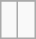<table class="wikitable">
<tr align="center">
</tr>
<tr align="center">
<td> </td>
<td> </td>
</tr>
</table>
